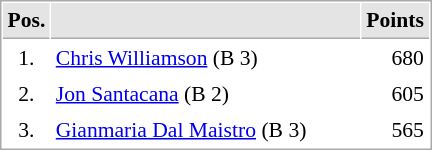<table cellspacing="1" cellpadding="3" style="border:1px solid #AAAAAA;font-size:90%">
<tr bgcolor="#E4E4E4">
<th style="border-bottom:1px solid #AAAAAA" width=10>Pos.</th>
<th style="border-bottom:1px solid #AAAAAA" width=200></th>
<th style="border-bottom:1px solid #AAAAAA" width=20>Points</th>
</tr>
<tr>
<td align="center">1.</td>
<td> <a href='#'>Chris Williamson</a> (B 3)</td>
<td align="right">680</td>
</tr>
<tr>
<td align="center">2.</td>
<td> <a href='#'>Jon Santacana</a> (B 2)</td>
<td align="right">605</td>
</tr>
<tr>
<td align="center">3.</td>
<td> <a href='#'>Gianmaria Dal Maistro</a> (B 3)</td>
<td align="right">565</td>
</tr>
</table>
